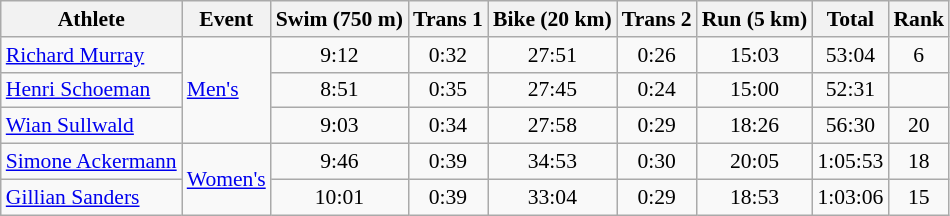<table class="wikitable" border="1" style="font-size:90%">
<tr>
<th>Athlete</th>
<th>Event</th>
<th>Swim (750 m)</th>
<th>Trans 1</th>
<th>Bike (20 km)</th>
<th>Trans 2</th>
<th>Run (5 km)</th>
<th>Total</th>
<th>Rank</th>
</tr>
<tr align=center>
<td align=left><a href='#'>Richard Murray</a></td>
<td align=left rowspan=3><a href='#'>Men's</a></td>
<td>9:12</td>
<td>0:32</td>
<td>27:51</td>
<td>0:26</td>
<td>15:03</td>
<td>53:04</td>
<td>6</td>
</tr>
<tr align=center>
<td align=left><a href='#'>Henri Schoeman</a></td>
<td>8:51</td>
<td>0:35</td>
<td>27:45</td>
<td>0:24</td>
<td>15:00</td>
<td>52:31</td>
<td></td>
</tr>
<tr align=center>
<td align=left><a href='#'>Wian Sullwald</a></td>
<td>9:03</td>
<td>0:34</td>
<td>27:58</td>
<td>0:29</td>
<td>18:26</td>
<td>56:30</td>
<td>20</td>
</tr>
<tr align=center>
<td align=left><a href='#'>Simone Ackermann</a></td>
<td align=left rowspan=2><a href='#'>Women's</a></td>
<td>9:46</td>
<td>0:39</td>
<td>34:53</td>
<td>0:30</td>
<td>20:05</td>
<td>1:05:53</td>
<td>18</td>
</tr>
<tr align=center>
<td align=left><a href='#'>Gillian Sanders</a></td>
<td>10:01</td>
<td>0:39</td>
<td>33:04</td>
<td>0:29</td>
<td>18:53</td>
<td>1:03:06</td>
<td>15</td>
</tr>
</table>
